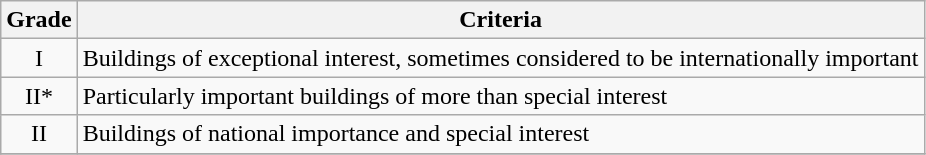<table class="wikitable" border="1">
<tr>
<th>Grade</th>
<th>Criteria</th>
</tr>
<tr>
<td align="center" >I</td>
<td>Buildings of exceptional interest, sometimes considered to be internationally important</td>
</tr>
<tr>
<td align="center" >II*</td>
<td>Particularly important buildings of more than special interest</td>
</tr>
<tr>
<td align="center" >II</td>
<td>Buildings of national importance and special interest</td>
</tr>
<tr>
</tr>
</table>
